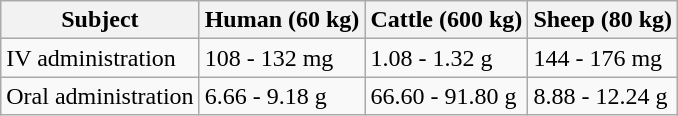<table class="wikitable">
<tr>
<th>Subject</th>
<th>Human (60 kg)</th>
<th>Cattle (600 kg)</th>
<th>Sheep (80 kg)</th>
</tr>
<tr>
<td>IV administration</td>
<td>108 - 132 mg</td>
<td>1.08 - 1.32 g</td>
<td>144 - 176 mg</td>
</tr>
<tr>
<td>Oral administration</td>
<td>6.66 - 9.18 g</td>
<td>66.60 - 91.80 g</td>
<td>8.88 - 12.24 g</td>
</tr>
</table>
